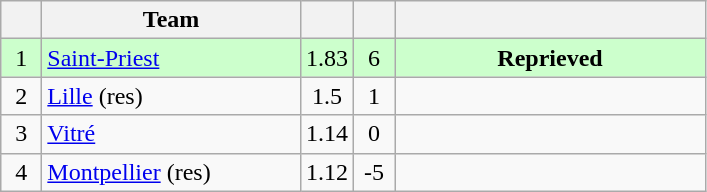<table class="wikitable" style="text-align: center;">
<tr>
<th width=20></th>
<th width=165>Team</th>
<th width=20></th>
<th width=20></th>
<th width=200></th>
</tr>
<tr bgcolor=#ccffcc>
<td>1</td>
<td align=left><a href='#'>Saint-Priest</a></td>
<td>1.83</td>
<td>6</td>
<td><strong>Reprieved</strong></td>
</tr>
<tr>
<td>2</td>
<td align=left><a href='#'>Lille</a> (res)</td>
<td>1.5</td>
<td>1</td>
<td></td>
</tr>
<tr>
<td>3</td>
<td align=left><a href='#'>Vitré</a></td>
<td>1.14</td>
<td>0</td>
<td></td>
</tr>
<tr>
<td>4</td>
<td align=left><a href='#'>Montpellier</a> (res)</td>
<td>1.12</td>
<td>-5</td>
<td></td>
</tr>
</table>
